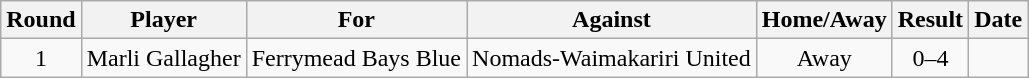<table class="wikitable">
<tr>
<th>Round</th>
<th>Player</th>
<th>For</th>
<th>Against</th>
<th>Home/Away</th>
<th style="text-align:center">Result</th>
<th>Date</th>
</tr>
<tr>
<td style="text-align:center">1</td>
<td>Marli Gallagher</td>
<td>Ferrymead Bays Blue</td>
<td>Nomads-Waimakariri United</td>
<td style="text-align:center">Away</td>
<td style="text-align:center">0–4</td>
<td></td>
</tr>
</table>
